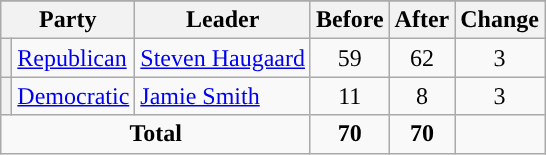<table class="wikitable" style="text-align:center;">
<tr>
</tr>
<tr>
<th colspan=2>Party</th>
<th>Leader</th>
<th>Before</th>
<th>After</th>
<th>Change</th>
</tr>
<tr>
<th style="background-color:"></th>
<td style="text-align:left;"><a href='#'>Republican</a></td>
<td style="text-align:left;"><a href='#'>Steven Haugaard</a></td>
<td>59</td>
<td>62</td>
<td> 3</td>
</tr>
<tr>
<th style="background-color:"></th>
<td style="text-align:left;"><a href='#'>Democratic</a></td>
<td style="text-align:left;"><a href='#'>Jamie Smith</a></td>
<td>11</td>
<td>8</td>
<td> 3</td>
</tr>
<tr>
<td colspan=3><strong>Total</strong></td>
<td><strong>70</strong></td>
<td><strong>70</strong></td>
<td></td>
</tr>
</table>
